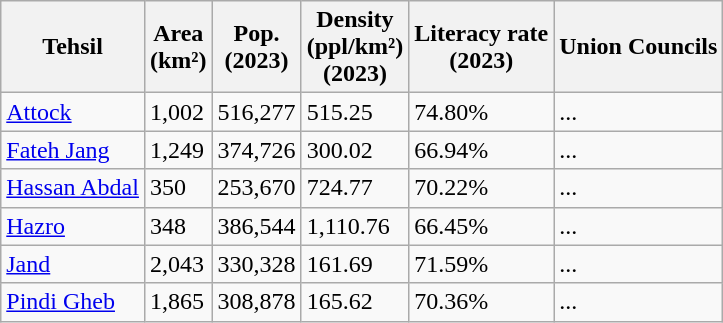<table class="wikitable sortable static-row-numbers static-row-header-hash">
<tr>
<th>Tehsil</th>
<th>Area<br>(km²)</th>
<th>Pop.<br>(2023)</th>
<th>Density<br>(ppl/km²)<br>(2023)</th>
<th>Literacy rate<br>(2023)</th>
<th>Union Councils</th>
</tr>
<tr>
<td><a href='#'>Attock</a></td>
<td>1,002</td>
<td>516,277</td>
<td>515.25</td>
<td>74.80%</td>
<td>...</td>
</tr>
<tr>
<td><a href='#'>Fateh Jang</a></td>
<td>1,249</td>
<td>374,726</td>
<td>300.02</td>
<td>66.94%</td>
<td>...</td>
</tr>
<tr>
<td><a href='#'>Hassan Abdal</a></td>
<td>350</td>
<td>253,670</td>
<td>724.77</td>
<td>70.22%</td>
<td>...</td>
</tr>
<tr>
<td><a href='#'>Hazro</a></td>
<td>348</td>
<td>386,544</td>
<td>1,110.76</td>
<td>66.45%</td>
<td>...</td>
</tr>
<tr>
<td><a href='#'>Jand</a></td>
<td>2,043</td>
<td>330,328</td>
<td>161.69</td>
<td>71.59%</td>
<td>...</td>
</tr>
<tr>
<td><a href='#'>Pindi Gheb</a></td>
<td>1,865</td>
<td>308,878</td>
<td>165.62</td>
<td>70.36%</td>
<td>...</td>
</tr>
</table>
